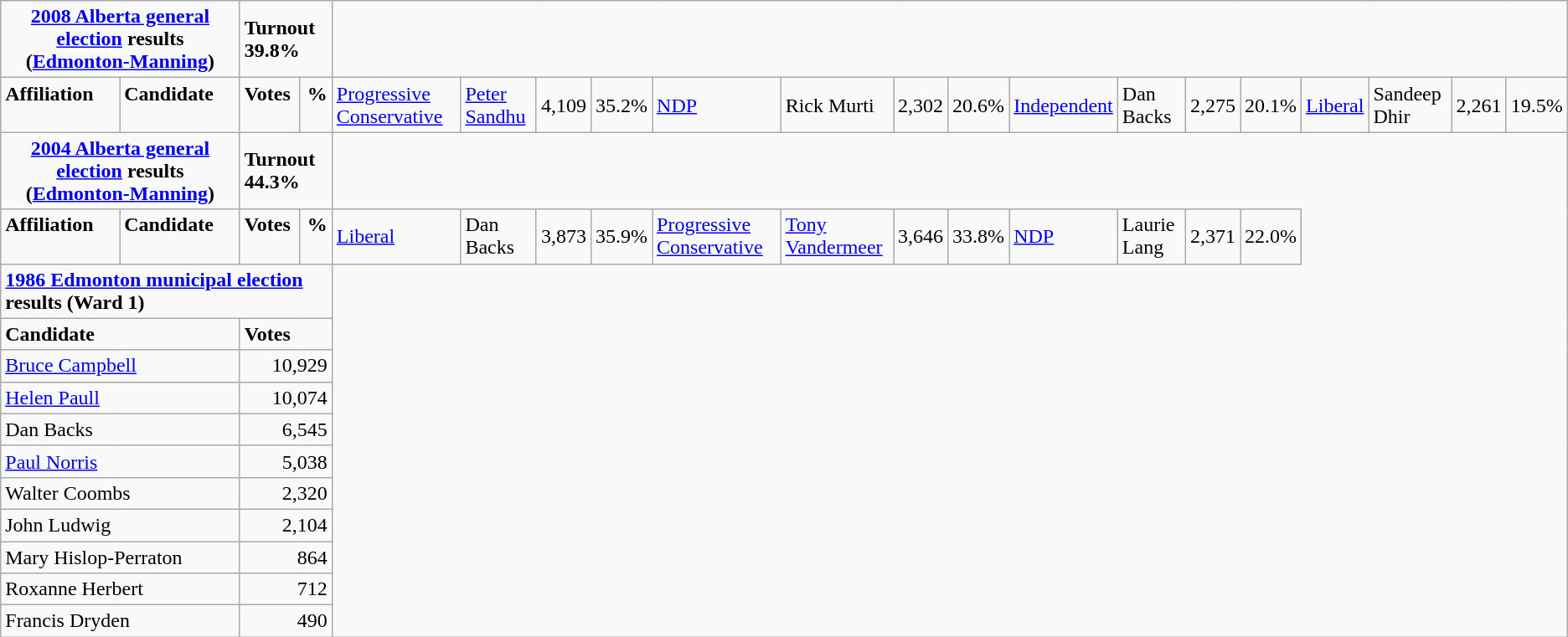<table class="wikitable">
<tr>
<td colspan="3" align=center><strong><a href='#'>2008 Alberta general election</a> results (<a href='#'>Edmonton-Manning</a>)</strong></td>
<td colspan="2"><span><strong>Turnout 39.8%</strong></span></td>
</tr>
<tr>
<td colspan="2" rowspan="1" align="left" valign="top"><strong>Affiliation</strong></td>
<td valign="top"><strong>Candidate</strong></td>
<td valign="top"><strong>Votes</strong></td>
<td valign="top" align="right"><strong>%</strong><br><br></td>
<td><a href='#'>Progressive Conservative</a></td>
<td><a href='#'>Peter Sandhu</a></td>
<td align="right">4,109</td>
<td align="right">35.2%<br></td>
<td><a href='#'>NDP</a></td>
<td>Rick Murti</td>
<td align="right">2,302</td>
<td align="right">20.6%<br></td>
<td><a href='#'>Independent</a></td>
<td>Dan Backs</td>
<td align="right">2,275</td>
<td align="right">20.1%<br></td>
<td><a href='#'>Liberal</a></td>
<td>Sandeep Dhir</td>
<td align="right">2,261</td>
<td align="right">19.5%<br>
</td>
</tr>
<tr>
<td colspan="3" align=center><strong><a href='#'>2004 Alberta general election</a> results (<a href='#'>Edmonton-Manning</a>)</strong></td>
<td colspan="2"><span><strong>Turnout 44.3%</strong></span></td>
</tr>
<tr>
<td colspan="2" rowspan="1" align="left" valign="top"><strong>Affiliation</strong></td>
<td valign="top"><strong>Candidate</strong></td>
<td valign="top"><strong>Votes</strong></td>
<td valign="top" align="right"><strong>%</strong><br><br></td>
<td><a href='#'>Liberal</a></td>
<td>Dan Backs</td>
<td align="right">3,873</td>
<td align="right">35.9%<br></td>
<td><a href='#'>Progressive Conservative</a></td>
<td><a href='#'>Tony Vandermeer</a></td>
<td align="right">3,646</td>
<td align="right">33.8%<br></td>
<td><a href='#'>NDP</a></td>
<td>Laurie Lang</td>
<td align="right">2,371</td>
<td align="right">22.0%<br>

</td>
</tr>
<tr>
<td colspan="5" align=centre><strong><a href='#'>1986 Edmonton municipal election</a> results (Ward 1)</strong></td>
</tr>
<tr>
<td colspan="3" valign="top"><strong>Candidate</strong></td>
<td colspan="2" valign="top"><strong>Votes</strong></td>
</tr>
<tr>
<td colspan="3"><a href='#'>Bruce Campbell</a></td>
<td align="right" colspan="2">10,929</td>
</tr>
<tr>
<td colspan="3"><a href='#'>Helen Paull</a></td>
<td align="right" colspan="2">10,074</td>
</tr>
<tr>
<td colspan="3">Dan Backs</td>
<td align="right" colspan="2">6,545</td>
</tr>
<tr>
<td colspan="3"><a href='#'>Paul Norris</a></td>
<td align="right" colspan="2">5,038</td>
</tr>
<tr>
<td colspan="3">Walter Coombs</td>
<td align="right" colspan="2">2,320</td>
</tr>
<tr>
<td colspan="3">John Ludwig</td>
<td align="right" colspan="2">2,104</td>
</tr>
<tr>
<td colspan="3">Mary Hislop-Perraton</td>
<td align="right" colspan="2">864</td>
</tr>
<tr>
<td colspan="3">Roxanne Herbert</td>
<td align="right" colspan="2">712</td>
</tr>
<tr>
<td colspan="3">Francis Dryden</td>
<td align="right" colspan="2">490</td>
</tr>
</table>
